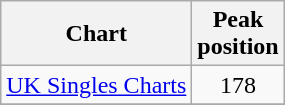<table class="wikitable">
<tr>
<th>Chart</th>
<th>Peak<br>position</th>
</tr>
<tr>
<td align="left"><a href='#'>UK Singles Charts</a></td>
<td align="center">178</td>
</tr>
<tr>
</tr>
</table>
